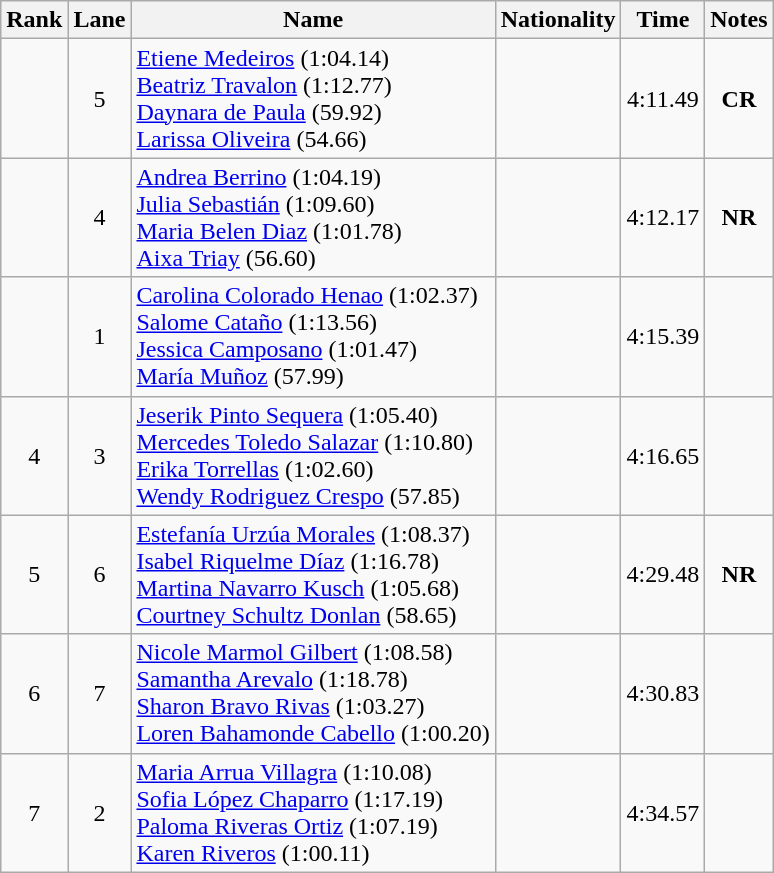<table class="wikitable sortable" style="text-align:center">
<tr>
<th>Rank</th>
<th>Lane</th>
<th>Name</th>
<th>Nationality</th>
<th>Time</th>
<th>Notes</th>
</tr>
<tr>
<td></td>
<td>5</td>
<td align=left><a href='#'>Etiene Medeiros</a> (1:04.14) <br> <a href='#'>Beatriz Travalon</a> (1:12.77) <br> <a href='#'>Daynara de Paula</a> (59.92) <br> <a href='#'>Larissa Oliveira</a> (54.66)</td>
<td align=left></td>
<td>4:11.49</td>
<td><strong>CR</strong></td>
</tr>
<tr>
<td></td>
<td>4</td>
<td align=left><a href='#'>Andrea Berrino</a> (1:04.19) <br> <a href='#'>Julia Sebastián</a> (1:09.60) <br> <a href='#'>Maria Belen Diaz</a> (1:01.78) <br> <a href='#'>Aixa Triay</a> (56.60)</td>
<td align=left></td>
<td>4:12.17</td>
<td><strong>NR</strong></td>
</tr>
<tr>
<td></td>
<td>1</td>
<td align=left><a href='#'>Carolina Colorado Henao</a> (1:02.37) <br> <a href='#'>Salome Cataño</a> (1:13.56) <br> <a href='#'>Jessica Camposano</a> (1:01.47) <br> <a href='#'>María Muñoz</a> (57.99)</td>
<td align=left></td>
<td>4:15.39</td>
<td></td>
</tr>
<tr>
<td>4</td>
<td>3</td>
<td align=left><a href='#'>Jeserik Pinto Sequera</a> (1:05.40) <br> <a href='#'>Mercedes Toledo Salazar</a> (1:10.80) <br> <a href='#'>Erika Torrellas</a> (1:02.60) <br> <a href='#'>Wendy Rodriguez Crespo</a> (57.85)</td>
<td align=left></td>
<td>4:16.65</td>
<td></td>
</tr>
<tr>
<td>5</td>
<td>6</td>
<td align=left><a href='#'>Estefanía Urzúa Morales</a> (1:08.37) <br> <a href='#'>Isabel Riquelme Díaz</a> (1:16.78) <br> <a href='#'>Martina Navarro Kusch</a> (1:05.68) <br> <a href='#'>Courtney Schultz Donlan</a> (58.65)</td>
<td align=left></td>
<td>4:29.48</td>
<td><strong>NR</strong></td>
</tr>
<tr>
<td>6</td>
<td>7</td>
<td align=left><a href='#'>Nicole Marmol Gilbert</a> (1:08.58) <br> <a href='#'>Samantha Arevalo</a> (1:18.78) <br> <a href='#'>Sharon Bravo Rivas</a> (1:03.27) <br> <a href='#'>Loren Bahamonde Cabello</a> (1:00.20)</td>
<td align=left></td>
<td>4:30.83</td>
<td></td>
</tr>
<tr>
<td>7</td>
<td>2</td>
<td align=left><a href='#'>Maria Arrua Villagra</a> (1:10.08) <br> <a href='#'>Sofia López Chaparro</a> (1:17.19) <br> <a href='#'>Paloma Riveras Ortiz</a> (1:07.19) <br> <a href='#'>Karen Riveros</a> (1:00.11)</td>
<td align=left></td>
<td>4:34.57</td>
<td></td>
</tr>
</table>
